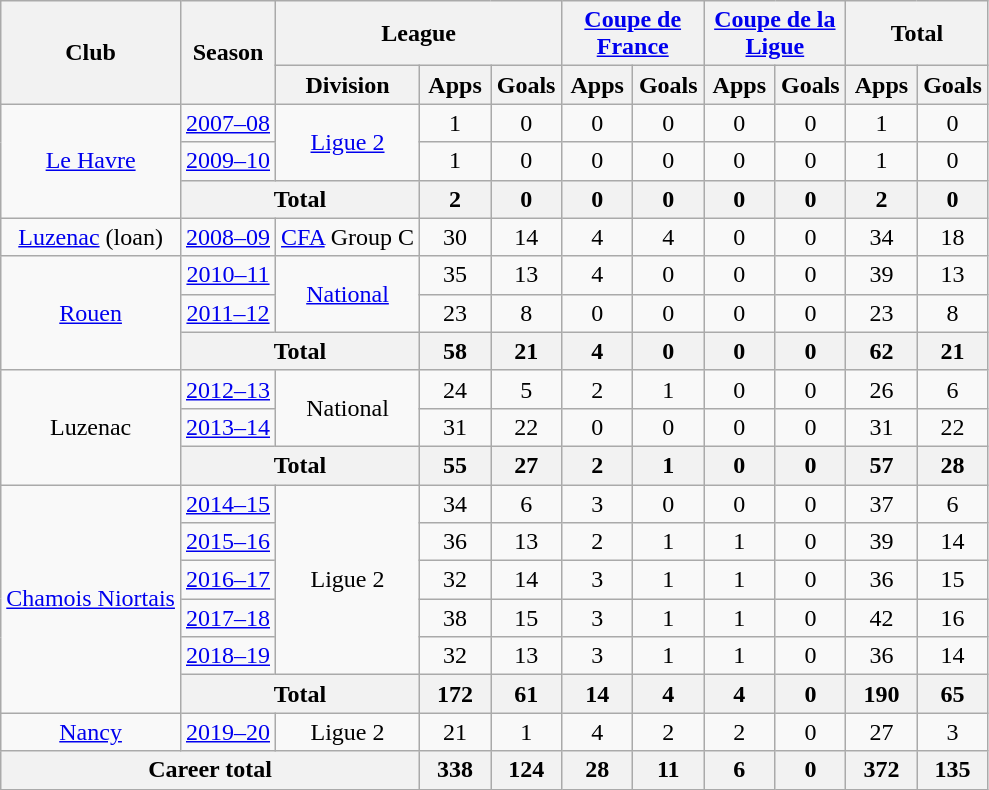<table class="wikitable" style="text-align:center">
<tr>
<th rowspan="2">Club</th>
<th rowspan="2">Season</th>
<th colspan="3">League</th>
<th colspan="2"><a href='#'>Coupe de France</a></th>
<th colspan="2"><a href='#'>Coupe de la Ligue</a></th>
<th colspan="2">Total</th>
</tr>
<tr>
<th>Division</th>
<th width="40">Apps</th>
<th width="40">Goals</th>
<th width="40">Apps</th>
<th width="40">Goals</th>
<th width="40">Apps</th>
<th width="40">Goals</th>
<th width="40">Apps</th>
<th width="40">Goals</th>
</tr>
<tr>
<td rowspan="3"><a href='#'>Le Havre</a></td>
<td><a href='#'>2007–08</a></td>
<td rowspan="2"><a href='#'>Ligue 2</a></td>
<td>1</td>
<td>0</td>
<td>0</td>
<td>0</td>
<td>0</td>
<td>0</td>
<td>1</td>
<td>0</td>
</tr>
<tr>
<td><a href='#'>2009–10</a></td>
<td>1</td>
<td>0</td>
<td>0</td>
<td>0</td>
<td>0</td>
<td>0</td>
<td>1</td>
<td>0</td>
</tr>
<tr>
<th colspan="2">Total</th>
<th>2</th>
<th>0</th>
<th>0</th>
<th>0</th>
<th>0</th>
<th>0</th>
<th>2</th>
<th>0</th>
</tr>
<tr>
<td><a href='#'>Luzenac</a> (loan)</td>
<td><a href='#'>2008–09</a></td>
<td><a href='#'>CFA</a> Group C</td>
<td>30</td>
<td>14</td>
<td>4</td>
<td>4</td>
<td>0</td>
<td>0</td>
<td>34</td>
<td>18</td>
</tr>
<tr>
<td rowspan="3"><a href='#'>Rouen</a></td>
<td><a href='#'>2010–11</a></td>
<td rowspan="2"><a href='#'>National</a></td>
<td>35</td>
<td>13</td>
<td>4</td>
<td>0</td>
<td>0</td>
<td>0</td>
<td>39</td>
<td>13</td>
</tr>
<tr>
<td><a href='#'>2011–12</a></td>
<td>23</td>
<td>8</td>
<td>0</td>
<td>0</td>
<td>0</td>
<td>0</td>
<td>23</td>
<td>8</td>
</tr>
<tr>
<th colspan="2">Total</th>
<th>58</th>
<th>21</th>
<th>4</th>
<th>0</th>
<th>0</th>
<th>0</th>
<th>62</th>
<th>21</th>
</tr>
<tr>
<td rowspan="3">Luzenac</td>
<td><a href='#'>2012–13</a></td>
<td rowspan="2">National</td>
<td>24</td>
<td>5</td>
<td>2</td>
<td>1</td>
<td>0</td>
<td>0</td>
<td>26</td>
<td>6</td>
</tr>
<tr>
<td><a href='#'>2013–14</a></td>
<td>31</td>
<td>22</td>
<td>0</td>
<td>0</td>
<td>0</td>
<td>0</td>
<td>31</td>
<td>22</td>
</tr>
<tr>
<th colspan="2">Total</th>
<th>55</th>
<th>27</th>
<th>2</th>
<th>1</th>
<th>0</th>
<th>0</th>
<th>57</th>
<th>28</th>
</tr>
<tr>
<td rowspan="6"><a href='#'>Chamois Niortais</a></td>
<td><a href='#'>2014–15</a></td>
<td rowspan="5">Ligue 2</td>
<td>34</td>
<td>6</td>
<td>3</td>
<td>0</td>
<td>0</td>
<td>0</td>
<td>37</td>
<td>6</td>
</tr>
<tr>
<td><a href='#'>2015–16</a></td>
<td>36</td>
<td>13</td>
<td>2</td>
<td>1</td>
<td>1</td>
<td>0</td>
<td>39</td>
<td>14</td>
</tr>
<tr>
<td><a href='#'>2016–17</a></td>
<td>32</td>
<td>14</td>
<td>3</td>
<td>1</td>
<td>1</td>
<td>0</td>
<td>36</td>
<td>15</td>
</tr>
<tr>
<td><a href='#'>2017–18</a></td>
<td>38</td>
<td>15</td>
<td>3</td>
<td>1</td>
<td>1</td>
<td>0</td>
<td>42</td>
<td>16</td>
</tr>
<tr>
<td><a href='#'>2018–19</a></td>
<td>32</td>
<td>13</td>
<td>3</td>
<td>1</td>
<td>1</td>
<td>0</td>
<td>36</td>
<td>14</td>
</tr>
<tr>
<th colspan="2">Total</th>
<th>172</th>
<th>61</th>
<th>14</th>
<th>4</th>
<th>4</th>
<th>0</th>
<th>190</th>
<th>65</th>
</tr>
<tr>
<td><a href='#'>Nancy</a></td>
<td><a href='#'>2019–20</a></td>
<td>Ligue 2</td>
<td>21</td>
<td>1</td>
<td>4</td>
<td>2</td>
<td>2</td>
<td>0</td>
<td>27</td>
<td>3</td>
</tr>
<tr>
<th colspan="3">Career total</th>
<th>338</th>
<th>124</th>
<th>28</th>
<th>11</th>
<th>6</th>
<th>0</th>
<th>372</th>
<th>135</th>
</tr>
</table>
